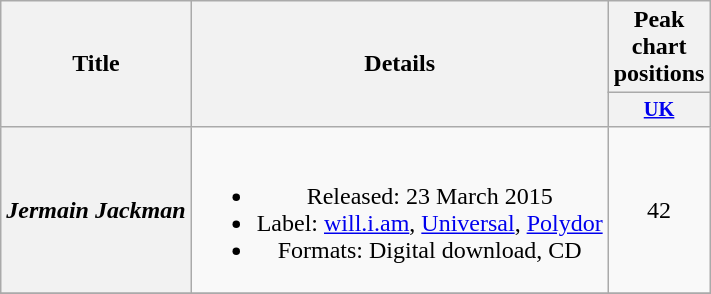<table class="wikitable plainrowheaders" style="text-align:center;">
<tr>
<th scope="col" rowspan="2">Title</th>
<th scope="col" rowspan="2">Details</th>
<th scope="col" colspan="1">Peak chart positions</th>
</tr>
<tr>
<th scope="col" style="width:3em;font-size:85%;"><a href='#'>UK</a></th>
</tr>
<tr>
<th scope="row"><em>Jermain Jackman</em></th>
<td><br><ul><li>Released: 23 March 2015</li><li>Label: <a href='#'>will.i.am</a>, <a href='#'>Universal</a>, <a href='#'>Polydor</a></li><li>Formats: Digital download, CD</li></ul></td>
<td>42</td>
</tr>
<tr>
</tr>
</table>
